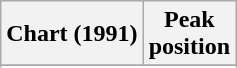<table class="wikitable plainrowheaders" style="text-align:center">
<tr>
<th>Chart (1991)</th>
<th>Peak<br>position</th>
</tr>
<tr>
</tr>
<tr>
</tr>
</table>
